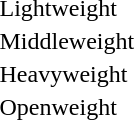<table>
<tr>
<td>Lightweight</td>
<td></td>
<td></td>
<td></td>
</tr>
<tr>
<td>Middleweight</td>
<td></td>
<td></td>
<td></td>
</tr>
<tr>
<td>Heavyweight</td>
<td></td>
<td></td>
<td></td>
</tr>
<tr>
<td>Openweight</td>
<td></td>
<td></td>
<td></td>
</tr>
</table>
